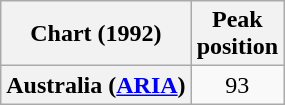<table class="wikitable plainrowheaders" style="text-align:center">
<tr>
<th scope="col">Chart (1992)</th>
<th scope="col">Peak<br>position</th>
</tr>
<tr>
<th scope="row">Australia (<a href='#'>ARIA</a>)</th>
<td>93</td>
</tr>
</table>
